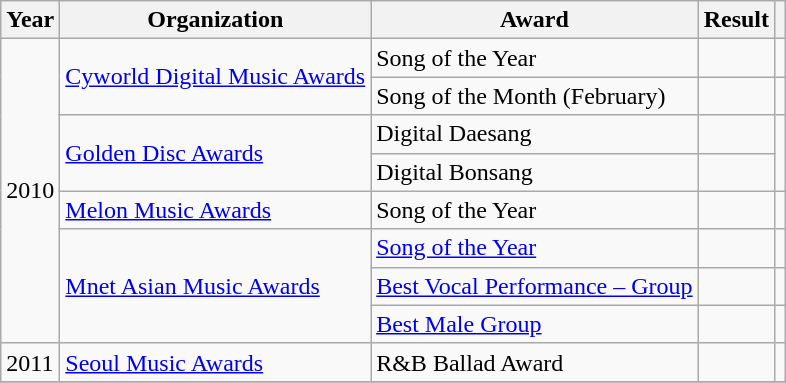<table class="wikitable sortable plainrowheaders">
<tr>
<th scope="col">Year</th>
<th scope="col">Organization</th>
<th scope="col">Award</th>
<th scope="col">Result</th>
<th class="unsortable"></th>
</tr>
<tr>
<td rowspan="8">2010</td>
<td rowspan="2"><a href='#'>Cyworld Digital Music Awards</a></td>
<td>Song of the Year</td>
<td></td>
<td align="center"></td>
</tr>
<tr>
<td>Song of the Month (February)</td>
<td></td>
<td align="center"></td>
</tr>
<tr>
<td rowspan="2"><a href='#'>Golden Disc Awards</a></td>
<td>Digital Daesang</td>
<td></td>
<td align="center" rowspan="2"></td>
</tr>
<tr>
<td>Digital Bonsang</td>
<td></td>
</tr>
<tr>
<td><a href='#'>Melon Music Awards</a></td>
<td>Song of the Year</td>
<td></td>
<td align="center"></td>
</tr>
<tr>
<td rowspan="3"><a href='#'>Mnet Asian Music Awards</a></td>
<td><a href='#'>Song of the Year</a></td>
<td></td>
<td align="center"></td>
</tr>
<tr>
<td><a href='#'>Best Vocal Performance – Group</a></td>
<td></td>
<td align="center"></td>
</tr>
<tr>
<td><a href='#'>Best Male Group</a></td>
<td></td>
<td align="center"></td>
</tr>
<tr>
<td>2011</td>
<td><a href='#'>Seoul Music Awards</a></td>
<td>R&B Ballad Award</td>
<td></td>
<td align="center"></td>
</tr>
<tr>
</tr>
</table>
